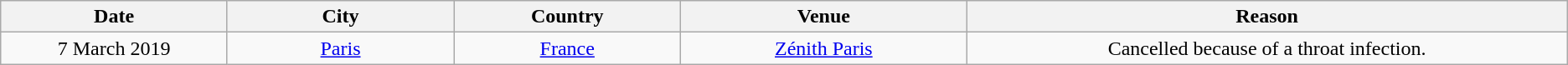<table class="wikitable" style="text-align:center;">
<tr>
<th scope="col" style="width:11em;">Date</th>
<th scope="col" style="width:11em;">City</th>
<th scope="col" style="width:11em;">Country</th>
<th scope="col" style="width:14em;">Venue</th>
<th scope="col" style="width:30em;">Reason</th>
</tr>
<tr>
<td>7 March 2019</td>
<td><a href='#'>Paris</a></td>
<td><a href='#'>France</a></td>
<td><a href='#'>Zénith Paris</a></td>
<td>Cancelled because of a throat infection.</td>
</tr>
</table>
